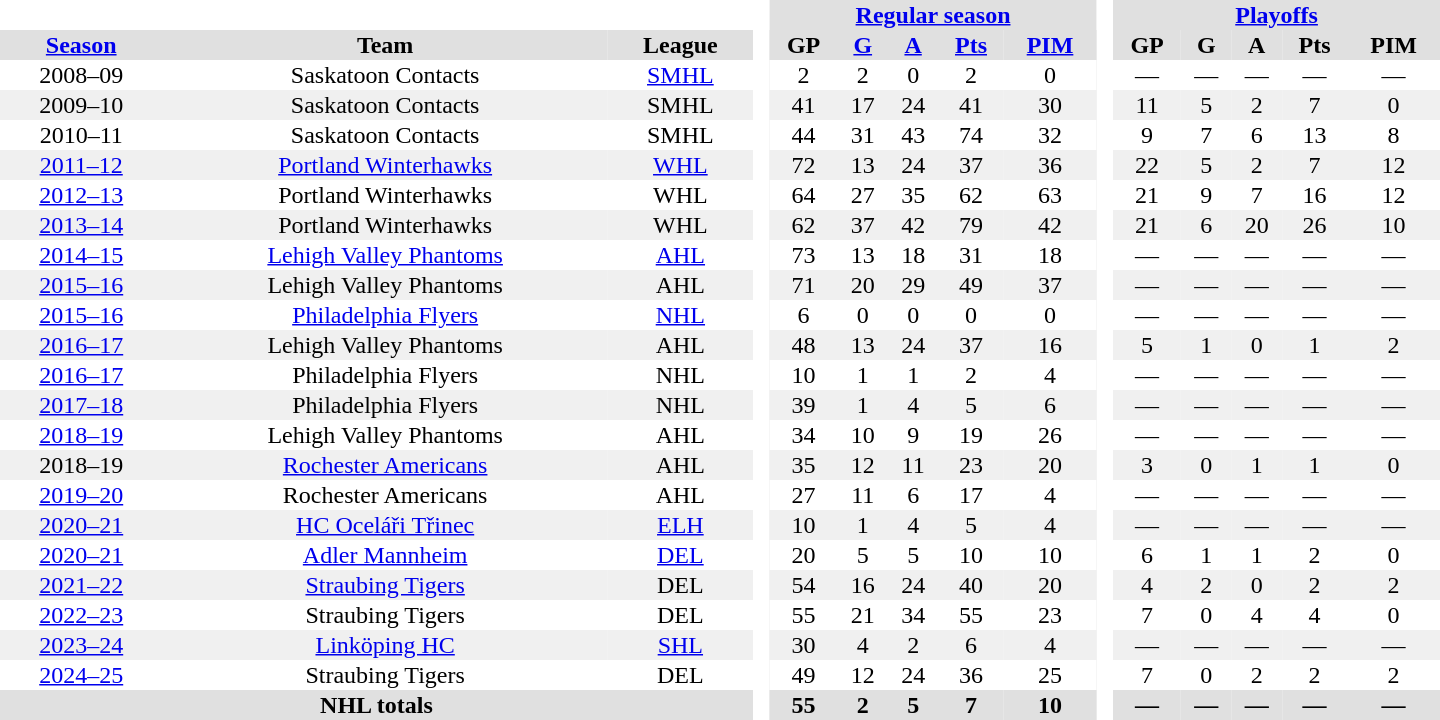<table border="0" cellpadding="1" cellspacing="0" style="text-align:center; width:60em;">
<tr style="background:#e0e0e0;">
<th colspan="3" bgcolor="#ffffff"> </th>
<th rowspan="101" bgcolor="#ffffff"> </th>
<th colspan="5"><a href='#'>Regular season</a></th>
<th rowspan="101" bgcolor="#ffffff"> </th>
<th colspan="5"><a href='#'>Playoffs</a></th>
</tr>
<tr style="background:#e0e0e0;">
<th><a href='#'>Season</a></th>
<th>Team</th>
<th>League</th>
<th>GP</th>
<th><a href='#'>G</a></th>
<th><a href='#'>A</a></th>
<th><a href='#'>Pts</a></th>
<th><a href='#'>PIM</a></th>
<th>GP</th>
<th>G</th>
<th>A</th>
<th>Pts</th>
<th>PIM</th>
</tr>
<tr>
<td>2008–09</td>
<td>Saskatoon Contacts</td>
<td><a href='#'>SMHL</a></td>
<td>2</td>
<td>2</td>
<td>0</td>
<td>2</td>
<td>0</td>
<td>—</td>
<td>—</td>
<td>—</td>
<td>—</td>
<td>—</td>
</tr>
<tr bgcolor="#f0f0f0">
<td>2009–10</td>
<td>Saskatoon Contacts</td>
<td>SMHL</td>
<td>41</td>
<td>17</td>
<td>24</td>
<td>41</td>
<td>30</td>
<td>11</td>
<td>5</td>
<td>2</td>
<td>7</td>
<td>0</td>
</tr>
<tr>
<td>2010–11</td>
<td>Saskatoon Contacts</td>
<td>SMHL</td>
<td>44</td>
<td>31</td>
<td>43</td>
<td>74</td>
<td>32</td>
<td>9</td>
<td>7</td>
<td>6</td>
<td>13</td>
<td>8</td>
</tr>
<tr bgcolor="#f0f0f0">
<td><a href='#'>2011–12</a></td>
<td><a href='#'>Portland Winterhawks</a></td>
<td><a href='#'>WHL</a></td>
<td>72</td>
<td>13</td>
<td>24</td>
<td>37</td>
<td>36</td>
<td>22</td>
<td>5</td>
<td>2</td>
<td>7</td>
<td>12</td>
</tr>
<tr>
<td><a href='#'>2012–13</a></td>
<td>Portland Winterhawks</td>
<td>WHL</td>
<td>64</td>
<td>27</td>
<td>35</td>
<td>62</td>
<td>63</td>
<td>21</td>
<td>9</td>
<td>7</td>
<td>16</td>
<td>12</td>
</tr>
<tr bgcolor="#f0f0f0">
<td><a href='#'>2013–14</a></td>
<td>Portland Winterhawks</td>
<td>WHL</td>
<td>62</td>
<td>37</td>
<td>42</td>
<td>79</td>
<td>42</td>
<td>21</td>
<td>6</td>
<td>20</td>
<td>26</td>
<td>10</td>
</tr>
<tr>
<td><a href='#'>2014–15</a></td>
<td><a href='#'>Lehigh Valley Phantoms</a></td>
<td><a href='#'>AHL</a></td>
<td>73</td>
<td>13</td>
<td>18</td>
<td>31</td>
<td>18</td>
<td>—</td>
<td>—</td>
<td>—</td>
<td>—</td>
<td>—</td>
</tr>
<tr bgcolor="#f0f0f0">
<td><a href='#'>2015–16</a></td>
<td>Lehigh Valley Phantoms</td>
<td>AHL</td>
<td>71</td>
<td>20</td>
<td>29</td>
<td>49</td>
<td>37</td>
<td>—</td>
<td>—</td>
<td>—</td>
<td>—</td>
<td>—</td>
</tr>
<tr>
<td><a href='#'>2015–16</a></td>
<td><a href='#'>Philadelphia Flyers</a></td>
<td><a href='#'>NHL</a></td>
<td>6</td>
<td>0</td>
<td>0</td>
<td>0</td>
<td>0</td>
<td>—</td>
<td>—</td>
<td>—</td>
<td>—</td>
<td>—</td>
</tr>
<tr bgcolor="#f0f0f0">
<td><a href='#'>2016–17</a></td>
<td>Lehigh Valley Phantoms</td>
<td>AHL</td>
<td>48</td>
<td>13</td>
<td>24</td>
<td>37</td>
<td>16</td>
<td>5</td>
<td>1</td>
<td>0</td>
<td>1</td>
<td>2</td>
</tr>
<tr>
<td><a href='#'>2016–17</a></td>
<td>Philadelphia Flyers</td>
<td>NHL</td>
<td>10</td>
<td>1</td>
<td>1</td>
<td>2</td>
<td>4</td>
<td>—</td>
<td>—</td>
<td>—</td>
<td>—</td>
<td>—</td>
</tr>
<tr bgcolor="#f0f0f0">
<td><a href='#'>2017–18</a></td>
<td>Philadelphia Flyers</td>
<td>NHL</td>
<td>39</td>
<td>1</td>
<td>4</td>
<td>5</td>
<td>6</td>
<td>—</td>
<td>—</td>
<td>—</td>
<td>—</td>
<td>—</td>
</tr>
<tr>
<td><a href='#'>2018–19</a></td>
<td>Lehigh Valley Phantoms</td>
<td>AHL</td>
<td>34</td>
<td>10</td>
<td>9</td>
<td>19</td>
<td>26</td>
<td>—</td>
<td>—</td>
<td>—</td>
<td>—</td>
<td>—</td>
</tr>
<tr bgcolor="#f0f0f0">
<td>2018–19</td>
<td><a href='#'>Rochester Americans</a></td>
<td>AHL</td>
<td>35</td>
<td>12</td>
<td>11</td>
<td>23</td>
<td>20</td>
<td>3</td>
<td>0</td>
<td>1</td>
<td>1</td>
<td>0</td>
</tr>
<tr>
<td><a href='#'>2019–20</a></td>
<td>Rochester Americans</td>
<td>AHL</td>
<td>27</td>
<td>11</td>
<td>6</td>
<td>17</td>
<td>4</td>
<td>—</td>
<td>—</td>
<td>—</td>
<td>—</td>
<td>—</td>
</tr>
<tr bgcolor="#f0f0f0">
<td><a href='#'>2020–21</a></td>
<td><a href='#'>HC Oceláři Třinec</a></td>
<td><a href='#'>ELH</a></td>
<td>10</td>
<td>1</td>
<td>4</td>
<td>5</td>
<td>4</td>
<td>—</td>
<td>—</td>
<td>—</td>
<td>—</td>
<td>—</td>
</tr>
<tr>
<td><a href='#'>2020–21</a></td>
<td><a href='#'>Adler Mannheim</a></td>
<td><a href='#'>DEL</a></td>
<td>20</td>
<td>5</td>
<td>5</td>
<td>10</td>
<td>10</td>
<td>6</td>
<td>1</td>
<td>1</td>
<td>2</td>
<td>0</td>
</tr>
<tr bgcolor="#f0f0f0">
<td><a href='#'>2021–22</a></td>
<td><a href='#'>Straubing Tigers</a></td>
<td>DEL</td>
<td>54</td>
<td>16</td>
<td>24</td>
<td>40</td>
<td>20</td>
<td>4</td>
<td>2</td>
<td>0</td>
<td>2</td>
<td>2</td>
</tr>
<tr>
<td><a href='#'>2022–23</a></td>
<td>Straubing Tigers</td>
<td>DEL</td>
<td>55</td>
<td>21</td>
<td>34</td>
<td>55</td>
<td>23</td>
<td>7</td>
<td>0</td>
<td>4</td>
<td>4</td>
<td>0</td>
</tr>
<tr bgcolor="#f0f0f0">
<td><a href='#'>2023–24</a></td>
<td><a href='#'>Linköping HC</a></td>
<td><a href='#'>SHL</a></td>
<td>30</td>
<td>4</td>
<td>2</td>
<td>6</td>
<td>4</td>
<td>—</td>
<td>—</td>
<td>—</td>
<td>—</td>
<td>—</td>
</tr>
<tr>
<td><a href='#'>2024–25</a></td>
<td>Straubing Tigers</td>
<td>DEL</td>
<td>49</td>
<td>12</td>
<td>24</td>
<td>36</td>
<td>25</td>
<td>7</td>
<td>0</td>
<td>2</td>
<td>2</td>
<td>2</td>
</tr>
<tr ALIGN="center" bgcolor="#e0e0e0">
<th colspan="3">NHL totals</th>
<th>55</th>
<th>2</th>
<th>5</th>
<th>7</th>
<th>10</th>
<th>—</th>
<th>—</th>
<th>—</th>
<th>—</th>
<th>—</th>
</tr>
</table>
